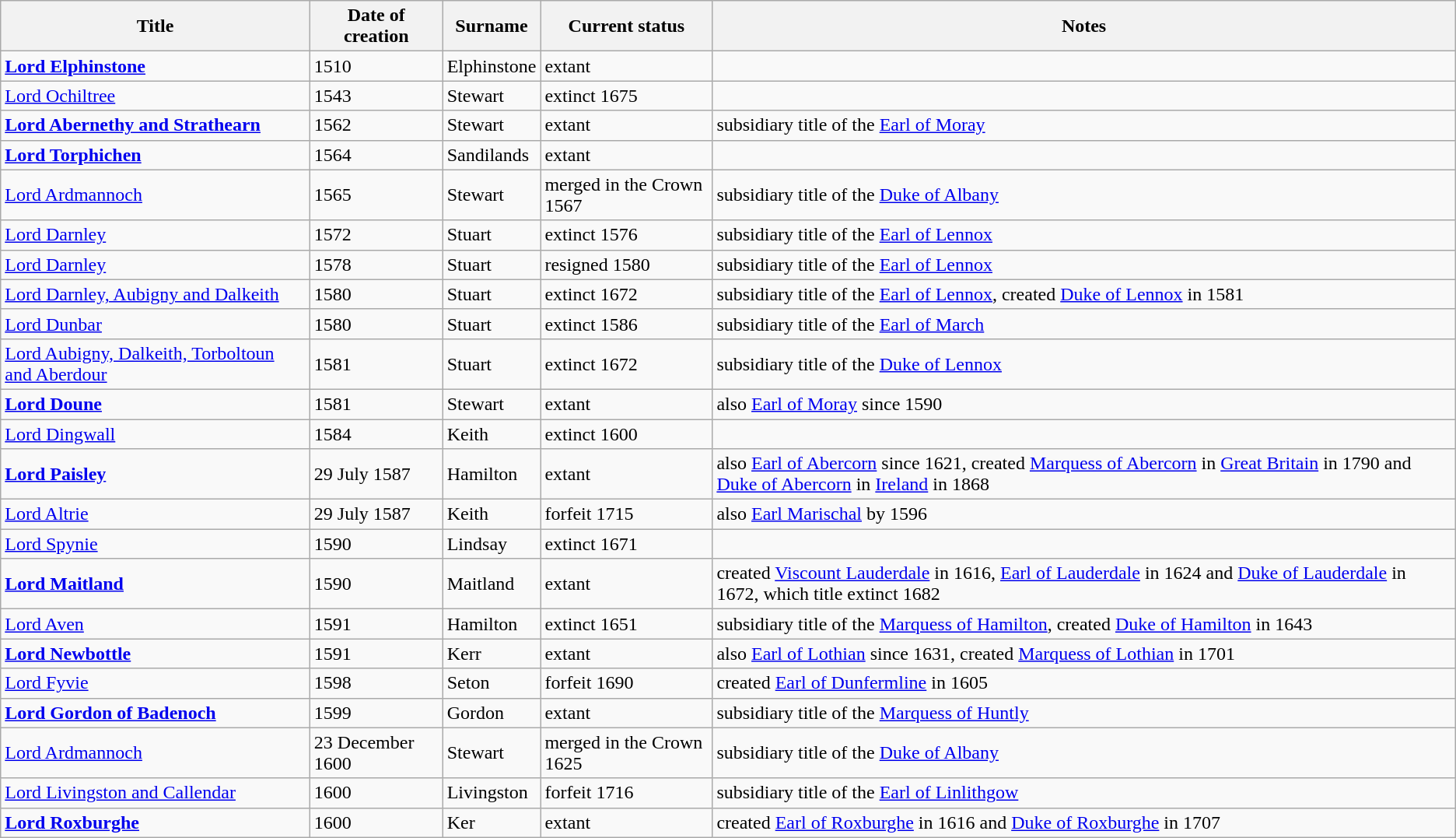<table class="wikitable sortable">
<tr>
<th>Title</th>
<th>Date of creation</th>
<th>Surname</th>
<th>Current status</th>
<th>Notes</th>
</tr>
<tr>
<td><strong><a href='#'>Lord Elphinstone</a></strong></td>
<td>1510</td>
<td>Elphinstone</td>
<td>extant</td>
<td> </td>
</tr>
<tr>
<td><a href='#'>Lord Ochiltree</a></td>
<td>1543</td>
<td>Stewart</td>
<td>extinct 1675</td>
<td> </td>
</tr>
<tr>
<td><strong><a href='#'>Lord Abernethy and Strathearn</a></strong></td>
<td>1562</td>
<td>Stewart</td>
<td>extant</td>
<td>subsidiary title of the <a href='#'>Earl of Moray</a></td>
</tr>
<tr>
<td><strong><a href='#'>Lord Torphichen</a></strong></td>
<td>1564</td>
<td>Sandilands</td>
<td>extant</td>
<td> </td>
</tr>
<tr>
<td><a href='#'>Lord Ardmannoch</a></td>
<td>1565</td>
<td>Stewart</td>
<td>merged in the Crown 1567</td>
<td>subsidiary title of the <a href='#'>Duke of Albany</a></td>
</tr>
<tr>
<td><a href='#'>Lord Darnley</a></td>
<td>1572</td>
<td>Stuart</td>
<td>extinct 1576</td>
<td>subsidiary title of the <a href='#'>Earl of Lennox</a></td>
</tr>
<tr>
<td><a href='#'>Lord Darnley</a></td>
<td>1578</td>
<td>Stuart</td>
<td>resigned 1580</td>
<td>subsidiary title of the <a href='#'>Earl of Lennox</a></td>
</tr>
<tr>
<td><a href='#'>Lord Darnley, Aubigny and Dalkeith</a></td>
<td>1580</td>
<td>Stuart</td>
<td>extinct 1672</td>
<td>subsidiary title of the <a href='#'>Earl of Lennox</a>, created <a href='#'>Duke of Lennox</a> in 1581</td>
</tr>
<tr>
<td><a href='#'>Lord Dunbar</a></td>
<td>1580</td>
<td>Stuart</td>
<td>extinct 1586</td>
<td>subsidiary title of the <a href='#'>Earl of March</a></td>
</tr>
<tr>
<td><a href='#'>Lord Aubigny, Dalkeith, Torboltoun and Aberdour</a></td>
<td>1581</td>
<td>Stuart</td>
<td>extinct 1672</td>
<td>subsidiary title of the <a href='#'>Duke of Lennox</a></td>
</tr>
<tr>
<td><strong><a href='#'>Lord Doune</a></strong></td>
<td>1581</td>
<td>Stewart</td>
<td>extant</td>
<td>also <a href='#'>Earl of Moray</a> since 1590</td>
</tr>
<tr>
<td><a href='#'>Lord Dingwall</a></td>
<td>1584</td>
<td>Keith</td>
<td>extinct 1600</td>
<td> </td>
</tr>
<tr>
<td><strong><a href='#'>Lord Paisley</a></strong></td>
<td>29 July 1587</td>
<td>Hamilton</td>
<td>extant</td>
<td>also <a href='#'>Earl of Abercorn</a> since 1621, created <a href='#'>Marquess of Abercorn</a> in <a href='#'>Great Britain</a> in 1790 and <a href='#'>Duke of Abercorn</a> in <a href='#'>Ireland</a> in 1868</td>
</tr>
<tr>
<td><a href='#'>Lord Altrie</a></td>
<td>29 July 1587</td>
<td>Keith</td>
<td>forfeit 1715</td>
<td>also <a href='#'>Earl Marischal</a> by 1596</td>
</tr>
<tr>
<td><a href='#'>Lord Spynie</a></td>
<td>1590</td>
<td>Lindsay</td>
<td>extinct 1671</td>
<td> </td>
</tr>
<tr>
<td><strong><a href='#'>Lord Maitland</a></strong></td>
<td>1590</td>
<td>Maitland</td>
<td>extant</td>
<td>created <a href='#'>Viscount Lauderdale</a> in 1616, <a href='#'>Earl of Lauderdale</a> in 1624 and <a href='#'>Duke of Lauderdale</a> in 1672, which title extinct 1682</td>
</tr>
<tr>
<td><a href='#'>Lord Aven</a></td>
<td>1591</td>
<td>Hamilton</td>
<td>extinct 1651</td>
<td>subsidiary title of the <a href='#'>Marquess of Hamilton</a>, created <a href='#'>Duke of Hamilton</a> in 1643</td>
</tr>
<tr>
<td><strong><a href='#'>Lord Newbottle</a></strong></td>
<td>1591</td>
<td>Kerr</td>
<td>extant</td>
<td>also <a href='#'>Earl of Lothian</a> since 1631, created <a href='#'>Marquess of Lothian</a> in 1701</td>
</tr>
<tr>
<td><a href='#'>Lord Fyvie</a></td>
<td>1598</td>
<td>Seton</td>
<td>forfeit 1690</td>
<td>created <a href='#'>Earl of Dunfermline</a> in 1605</td>
</tr>
<tr>
<td><strong><a href='#'>Lord Gordon of Badenoch</a></strong></td>
<td>1599</td>
<td>Gordon</td>
<td>extant</td>
<td>subsidiary title of the <a href='#'>Marquess of Huntly</a></td>
</tr>
<tr>
<td><a href='#'>Lord Ardmannoch</a></td>
<td>23 December 1600</td>
<td>Stewart</td>
<td>merged in the Crown 1625</td>
<td>subsidiary title of the <a href='#'>Duke of Albany</a></td>
</tr>
<tr>
<td><a href='#'>Lord Livingston and Callendar</a></td>
<td>1600</td>
<td>Livingston</td>
<td>forfeit 1716</td>
<td>subsidiary title of the <a href='#'>Earl of Linlithgow</a></td>
</tr>
<tr>
<td><strong><a href='#'>Lord Roxburghe</a></strong></td>
<td>1600</td>
<td>Ker</td>
<td>extant</td>
<td>created <a href='#'>Earl of Roxburghe</a> in 1616 and <a href='#'>Duke of Roxburghe</a> in 1707</td>
</tr>
</table>
